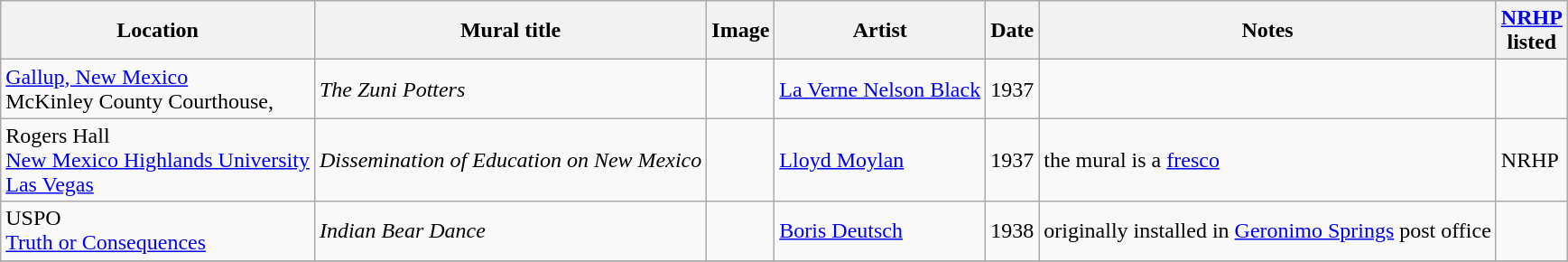<table class="wikitable sortable">
<tr>
<th>Location</th>
<th>Mural title</th>
<th>Image</th>
<th>Artist</th>
<th>Date</th>
<th>Notes</th>
<th><a href='#'>NRHP</a><br>listed</th>
</tr>
<tr>
<td><a href='#'>Gallup, New Mexico</a><br> McKinley County Courthouse,</td>
<td><em>The Zuni Potters</em></td>
<td></td>
<td><a href='#'>La Verne Nelson Black</a></td>
<td>1937</td>
<td></td>
<td></td>
</tr>
<tr>
<td>Rogers Hall<br><a href='#'>New Mexico Highlands University</a><br><a href='#'>Las Vegas</a></td>
<td><em>Dissemination of Education on New Mexico</em></td>
<td></td>
<td><a href='#'>Lloyd Moylan</a></td>
<td>1937</td>
<td>the mural is a <a href='#'>fresco</a></td>
<td>NRHP</td>
</tr>
<tr>
<td>USPO<br><a href='#'>Truth or Consequences</a></td>
<td><em>Indian Bear Dance</em></td>
<td></td>
<td><a href='#'>Boris Deutsch</a></td>
<td>1938</td>
<td>originally installed in <a href='#'>Geronimo Springs</a> post office</td>
<td></td>
</tr>
<tr>
</tr>
</table>
